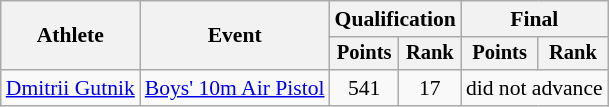<table class="wikitable" style="font-size:90%;">
<tr>
<th rowspan=2>Athlete</th>
<th rowspan=2>Event</th>
<th colspan=2>Qualification</th>
<th colspan=2>Final</th>
</tr>
<tr style="font-size:95%">
<th>Points</th>
<th>Rank</th>
<th>Points</th>
<th>Rank</th>
</tr>
<tr align=center>
<td align=left><a href='#'>Dmitrii Gutnik</a></td>
<td align=left><a href='#'>Boys' 10m Air Pistol</a></td>
<td>541</td>
<td>17</td>
<td colspan=2>did not advance</td>
</tr>
</table>
